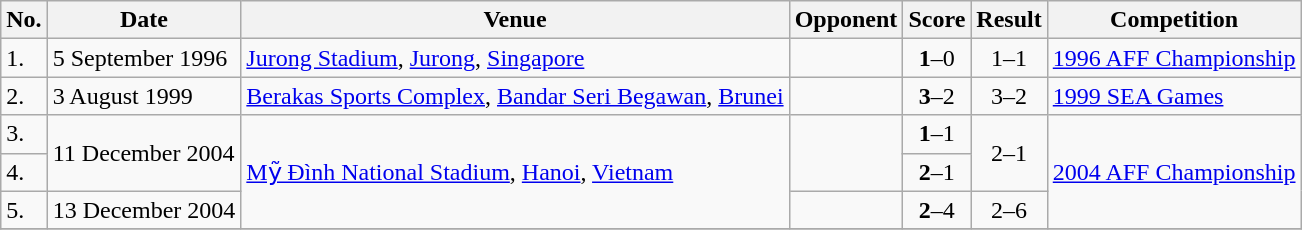<table class="wikitable">
<tr>
<th>No.</th>
<th>Date</th>
<th>Venue</th>
<th>Opponent</th>
<th>Score</th>
<th>Result</th>
<th>Competition</th>
</tr>
<tr>
<td>1.</td>
<td>5 September 1996</td>
<td><a href='#'>Jurong Stadium</a>, <a href='#'>Jurong</a>, <a href='#'>Singapore</a></td>
<td></td>
<td align=center><strong>1</strong>–0</td>
<td align=center>1–1</td>
<td><a href='#'>1996 AFF Championship</a></td>
</tr>
<tr>
<td>2.</td>
<td>3 August 1999</td>
<td><a href='#'>Berakas Sports Complex</a>, <a href='#'>Bandar Seri Begawan</a>, <a href='#'>Brunei</a></td>
<td></td>
<td align=center><strong>3</strong>–2</td>
<td align=center>3–2</td>
<td><a href='#'>1999 SEA Games</a></td>
</tr>
<tr>
<td>3.</td>
<td rowspan=2>11 December 2004</td>
<td rowspan=3><a href='#'>Mỹ Đình National Stadium</a>, <a href='#'>Hanoi</a>, <a href='#'>Vietnam</a></td>
<td rowspan=2></td>
<td align=center><strong>1</strong>–1</td>
<td rowspan=2 align=center>2–1</td>
<td rowspan=3><a href='#'>2004 AFF Championship</a></td>
</tr>
<tr>
<td>4.</td>
<td align=center><strong>2</strong>–1</td>
</tr>
<tr>
<td>5.</td>
<td>13 December 2004</td>
<td></td>
<td align=center><strong>2</strong>–4</td>
<td align=center>2–6</td>
</tr>
<tr>
</tr>
</table>
